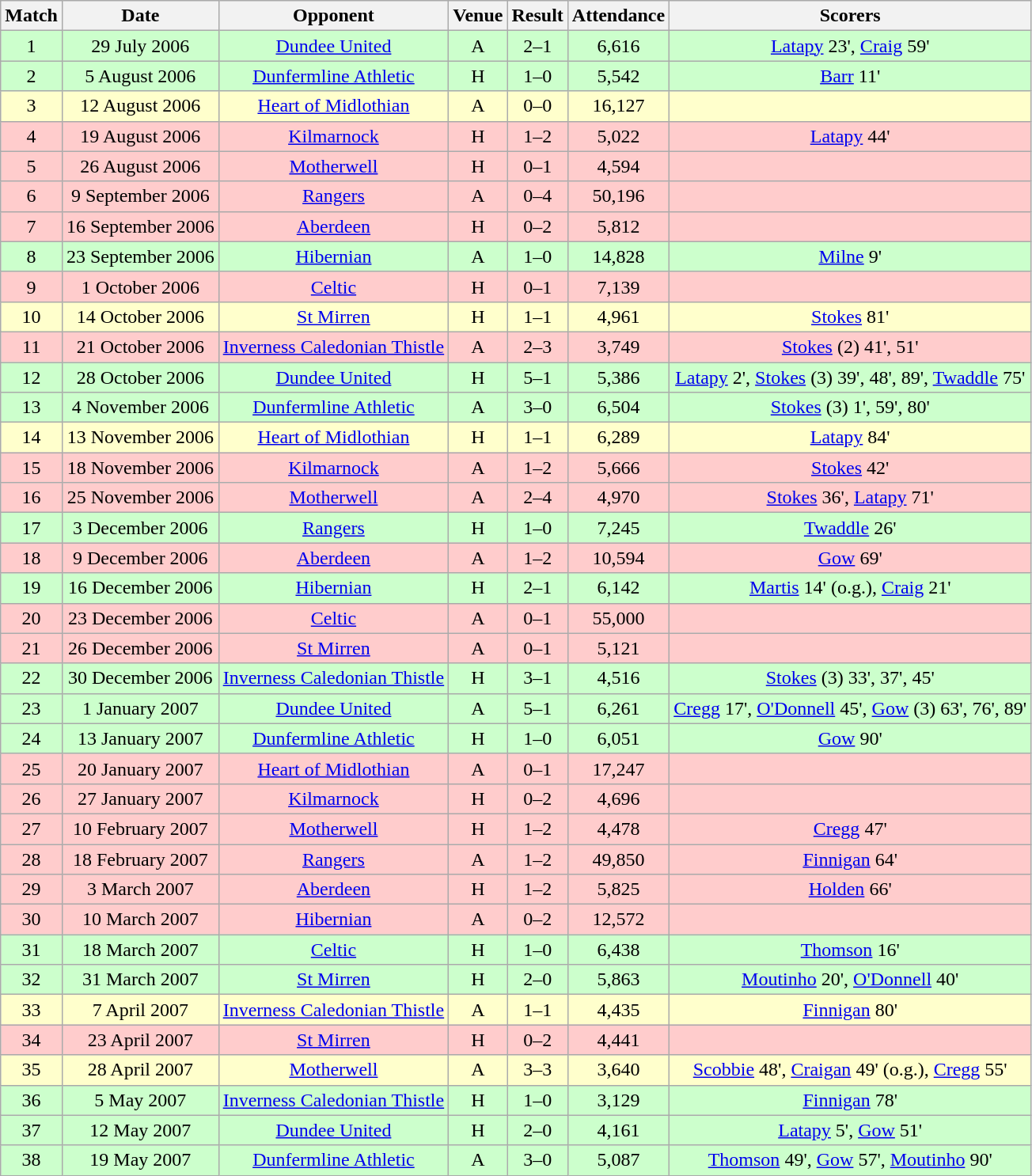<table class="wikitable" style="font-size:100%; text-align:center">
<tr>
<th>Match</th>
<th>Date</th>
<th>Opponent</th>
<th>Venue</th>
<th>Result</th>
<th>Attendance</th>
<th>Scorers</th>
</tr>
<tr style="background: #CCFFCC;">
<td>1</td>
<td>29 July 2006</td>
<td><a href='#'>Dundee United</a></td>
<td>A</td>
<td>2–1</td>
<td>6,616</td>
<td><a href='#'>Latapy</a> 23', <a href='#'>Craig</a> 59'</td>
</tr>
<tr style="background: #CCFFCC;">
<td>2</td>
<td>5 August 2006</td>
<td><a href='#'>Dunfermline Athletic</a></td>
<td>H</td>
<td>1–0</td>
<td>5,542</td>
<td><a href='#'>Barr</a> 11'</td>
</tr>
<tr style="background: #FFFFCC;">
<td>3</td>
<td>12 August 2006</td>
<td><a href='#'>Heart of Midlothian</a></td>
<td>A</td>
<td>0–0</td>
<td>16,127</td>
<td></td>
</tr>
<tr style="background: #FFCCCC;">
<td>4</td>
<td>19 August 2006</td>
<td><a href='#'>Kilmarnock</a></td>
<td>H</td>
<td>1–2</td>
<td>5,022</td>
<td><a href='#'>Latapy</a> 44'</td>
</tr>
<tr style="background: #FFCCCC;">
<td>5</td>
<td>26 August 2006</td>
<td><a href='#'>Motherwell</a></td>
<td>H</td>
<td>0–1</td>
<td>4,594</td>
<td></td>
</tr>
<tr style="background: #FFCCCC;">
<td>6</td>
<td>9 September 2006</td>
<td><a href='#'>Rangers</a></td>
<td>A</td>
<td>0–4</td>
<td>50,196</td>
<td></td>
</tr>
<tr style="background: #FFCCCC;">
<td>7</td>
<td>16 September 2006</td>
<td><a href='#'>Aberdeen</a></td>
<td>H</td>
<td>0–2</td>
<td>5,812</td>
<td></td>
</tr>
<tr style="background: #CCFFCC;">
<td>8</td>
<td>23 September 2006</td>
<td><a href='#'>Hibernian</a></td>
<td>A</td>
<td>1–0</td>
<td>14,828</td>
<td><a href='#'>Milne</a> 9'</td>
</tr>
<tr style="background: #FFCCCC;">
<td>9</td>
<td>1 October 2006</td>
<td><a href='#'>Celtic</a></td>
<td>H</td>
<td>0–1</td>
<td>7,139</td>
<td></td>
</tr>
<tr style="background: #FFFFCC;">
<td>10</td>
<td>14 October 2006</td>
<td><a href='#'>St Mirren</a></td>
<td>H</td>
<td>1–1</td>
<td>4,961</td>
<td><a href='#'>Stokes</a> 81'</td>
</tr>
<tr style="background: #FFCCCC;">
<td>11</td>
<td>21 October 2006</td>
<td><a href='#'>Inverness Caledonian Thistle</a></td>
<td>A</td>
<td>2–3</td>
<td>3,749</td>
<td><a href='#'>Stokes</a> (2) 41', 51'</td>
</tr>
<tr style="background: #CCFFCC;">
<td>12</td>
<td>28 October 2006</td>
<td><a href='#'>Dundee United</a></td>
<td>H</td>
<td>5–1</td>
<td>5,386</td>
<td><a href='#'>Latapy</a> 2', <a href='#'>Stokes</a> (3) 39', 48', 89', <a href='#'>Twaddle</a> 75'</td>
</tr>
<tr style="background: #CCFFCC;">
<td>13</td>
<td>4 November 2006</td>
<td><a href='#'>Dunfermline Athletic</a></td>
<td>A</td>
<td>3–0</td>
<td>6,504</td>
<td><a href='#'>Stokes</a> (3) 1', 59', 80'</td>
</tr>
<tr style="background: #FFFFCC;">
<td>14</td>
<td>13 November 2006</td>
<td><a href='#'>Heart of Midlothian</a></td>
<td>H</td>
<td>1–1</td>
<td>6,289</td>
<td><a href='#'>Latapy</a> 84'</td>
</tr>
<tr style="background: #FFCCCC;">
<td>15</td>
<td>18 November 2006</td>
<td><a href='#'>Kilmarnock</a></td>
<td>A</td>
<td>1–2</td>
<td>5,666</td>
<td><a href='#'>Stokes</a> 42'</td>
</tr>
<tr style="background: #FFCCCC;">
<td>16</td>
<td>25 November 2006</td>
<td><a href='#'>Motherwell</a></td>
<td>A</td>
<td>2–4</td>
<td>4,970</td>
<td><a href='#'>Stokes</a> 36', <a href='#'>Latapy</a> 71'</td>
</tr>
<tr style="background: #CCFFCC;">
<td>17</td>
<td>3 December 2006</td>
<td><a href='#'>Rangers</a></td>
<td>H</td>
<td>1–0</td>
<td>7,245</td>
<td><a href='#'>Twaddle</a> 26'</td>
</tr>
<tr style="background: #FFCCCC;">
<td>18</td>
<td>9 December 2006</td>
<td><a href='#'>Aberdeen</a></td>
<td>A</td>
<td>1–2</td>
<td>10,594</td>
<td><a href='#'>Gow</a> 69'</td>
</tr>
<tr style="background: #CCFFCC;">
<td>19</td>
<td>16 December 2006</td>
<td><a href='#'>Hibernian</a></td>
<td>H</td>
<td>2–1</td>
<td>6,142</td>
<td><a href='#'>Martis</a> 14' (o.g.), <a href='#'>Craig</a> 21'</td>
</tr>
<tr style="background: #FFCCCC;">
<td>20</td>
<td>23 December 2006</td>
<td><a href='#'>Celtic</a></td>
<td>A</td>
<td>0–1</td>
<td>55,000</td>
<td></td>
</tr>
<tr style="background: #FFCCCC;">
<td>21</td>
<td>26 December 2006</td>
<td><a href='#'>St Mirren</a></td>
<td>A</td>
<td>0–1</td>
<td>5,121</td>
<td></td>
</tr>
<tr style="background: #CCFFCC;">
<td>22</td>
<td>30 December 2006</td>
<td><a href='#'>Inverness Caledonian Thistle</a></td>
<td>H</td>
<td>3–1</td>
<td>4,516</td>
<td><a href='#'>Stokes</a> (3) 33', 37', 45'</td>
</tr>
<tr style="background: #CCFFCC;">
<td>23</td>
<td>1 January 2007</td>
<td><a href='#'>Dundee United</a></td>
<td>A</td>
<td>5–1</td>
<td>6,261</td>
<td><a href='#'>Cregg</a> 17', <a href='#'>O'Donnell</a> 45', <a href='#'>Gow</a> (3) 63', 76', 89'</td>
</tr>
<tr style="background: #CCFFCC;">
<td>24</td>
<td>13 January 2007</td>
<td><a href='#'>Dunfermline Athletic</a></td>
<td>H</td>
<td>1–0</td>
<td>6,051</td>
<td><a href='#'>Gow</a> 90'</td>
</tr>
<tr style="background: #FFCCCC;">
<td>25</td>
<td>20 January 2007</td>
<td><a href='#'>Heart of Midlothian</a></td>
<td>A</td>
<td>0–1</td>
<td>17,247</td>
<td></td>
</tr>
<tr style="background: #FFCCCC;">
<td>26</td>
<td>27 January 2007</td>
<td><a href='#'>Kilmarnock</a></td>
<td>H</td>
<td>0–2</td>
<td>4,696</td>
<td></td>
</tr>
<tr style="background: #FFCCCC;">
<td>27</td>
<td>10 February 2007</td>
<td><a href='#'>Motherwell</a></td>
<td>H</td>
<td>1–2</td>
<td>4,478</td>
<td><a href='#'>Cregg</a> 47'</td>
</tr>
<tr style="background: #FFCCCC;">
<td>28</td>
<td>18 February 2007</td>
<td><a href='#'>Rangers</a></td>
<td>A</td>
<td>1–2</td>
<td>49,850</td>
<td><a href='#'>Finnigan</a> 64'</td>
</tr>
<tr style="background: #FFCCCC;">
<td>29</td>
<td>3 March 2007</td>
<td><a href='#'>Aberdeen</a></td>
<td>H</td>
<td>1–2</td>
<td>5,825</td>
<td><a href='#'>Holden</a> 66'</td>
</tr>
<tr style="background: #FFCCCC;">
<td>30</td>
<td>10 March 2007</td>
<td><a href='#'>Hibernian</a></td>
<td>A</td>
<td>0–2</td>
<td>12,572</td>
<td></td>
</tr>
<tr style="background: #CCFFCC;">
<td>31</td>
<td>18 March 2007</td>
<td><a href='#'>Celtic</a></td>
<td>H</td>
<td>1–0</td>
<td>6,438</td>
<td><a href='#'>Thomson</a> 16'</td>
</tr>
<tr style="background: #CCFFCC;">
<td>32</td>
<td>31 March 2007</td>
<td><a href='#'>St Mirren</a></td>
<td>H</td>
<td>2–0</td>
<td>5,863</td>
<td><a href='#'>Moutinho</a> 20', <a href='#'>O'Donnell</a> 40'</td>
</tr>
<tr style="background: #FFFFCC;">
<td>33</td>
<td>7 April 2007</td>
<td><a href='#'>Inverness Caledonian Thistle</a></td>
<td>A</td>
<td>1–1</td>
<td>4,435</td>
<td><a href='#'>Finnigan</a> 80'</td>
</tr>
<tr style="background: #FFCCCC;">
<td>34</td>
<td>23 April 2007</td>
<td><a href='#'>St Mirren</a></td>
<td>H</td>
<td>0–2</td>
<td>4,441</td>
<td></td>
</tr>
<tr style="background: #FFFFCC;">
<td>35</td>
<td>28 April 2007</td>
<td><a href='#'>Motherwell</a></td>
<td>A</td>
<td>3–3</td>
<td>3,640</td>
<td><a href='#'>Scobbie</a> 48', <a href='#'>Craigan</a> 49' (o.g.), <a href='#'>Cregg</a> 55'</td>
</tr>
<tr style="background: #CCFFCC;">
<td>36</td>
<td>5 May 2007</td>
<td><a href='#'>Inverness Caledonian Thistle</a></td>
<td>H</td>
<td>1–0</td>
<td>3,129</td>
<td><a href='#'>Finnigan</a> 78'</td>
</tr>
<tr style="background: #CCFFCC;">
<td>37</td>
<td>12 May 2007</td>
<td><a href='#'>Dundee United</a></td>
<td>H</td>
<td>2–0</td>
<td>4,161</td>
<td><a href='#'>Latapy</a> 5', <a href='#'>Gow</a> 51'</td>
</tr>
<tr style="background: #CCFFCC;">
<td>38</td>
<td>19 May 2007</td>
<td><a href='#'>Dunfermline Athletic</a></td>
<td>A</td>
<td>3–0</td>
<td>5,087</td>
<td><a href='#'>Thomson</a> 49', <a href='#'>Gow</a> 57', <a href='#'>Moutinho</a> 90'</td>
</tr>
</table>
